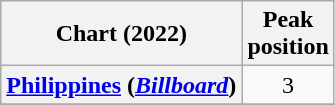<table class="wikitable sortable plainrowheaders" style="text-align:center;">
<tr>
<th scope="col">Chart (2022)</th>
<th scope="col">Peak<br>position</th>
</tr>
<tr>
<th scope="row"><a href='#'>Philippines</a> (<em><a href='#'>Billboard</a></em>)</th>
<td>3</td>
</tr>
<tr>
</tr>
</table>
